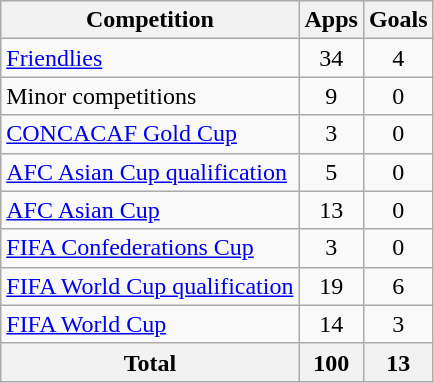<table class="wikitable" style="text-align:center">
<tr>
<th>Competition</th>
<th>Apps</th>
<th>Goals</th>
</tr>
<tr>
<td align="left"><a href='#'>Friendlies</a></td>
<td>34</td>
<td>4</td>
</tr>
<tr>
<td align="left">Minor competitions</td>
<td>9</td>
<td>0</td>
</tr>
<tr>
<td align="left"><a href='#'>CONCACAF Gold Cup</a></td>
<td>3</td>
<td>0</td>
</tr>
<tr>
<td align="left"><a href='#'>AFC Asian Cup qualification</a></td>
<td>5</td>
<td>0</td>
</tr>
<tr>
<td align="left"><a href='#'>AFC Asian Cup</a></td>
<td>13</td>
<td>0</td>
</tr>
<tr>
<td align="left"><a href='#'>FIFA Confederations Cup</a></td>
<td>3</td>
<td>0</td>
</tr>
<tr>
<td align="left"><a href='#'>FIFA World Cup qualification</a></td>
<td>19</td>
<td>6</td>
</tr>
<tr>
<td align="left"><a href='#'>FIFA World Cup</a></td>
<td>14</td>
<td>3</td>
</tr>
<tr>
<th>Total</th>
<th>100</th>
<th>13</th>
</tr>
</table>
